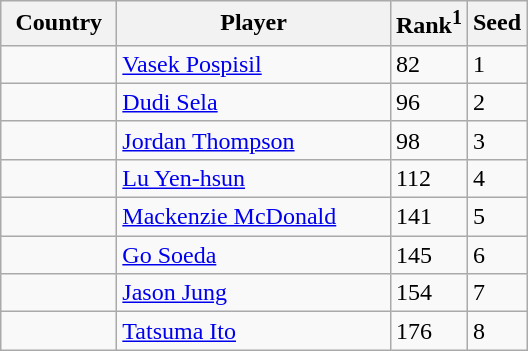<table class="sortable wikitable">
<tr>
<th width="70">Country</th>
<th width="175">Player</th>
<th>Rank<sup>1</sup></th>
<th>Seed</th>
</tr>
<tr>
<td></td>
<td><a href='#'>Vasek Pospisil</a></td>
<td>82</td>
<td>1</td>
</tr>
<tr>
<td></td>
<td><a href='#'>Dudi Sela</a></td>
<td>96</td>
<td>2</td>
</tr>
<tr>
<td></td>
<td><a href='#'>Jordan Thompson</a></td>
<td>98</td>
<td>3</td>
</tr>
<tr>
<td></td>
<td><a href='#'>Lu Yen-hsun</a></td>
<td>112</td>
<td>4</td>
</tr>
<tr>
<td></td>
<td><a href='#'>Mackenzie McDonald</a></td>
<td>141</td>
<td>5</td>
</tr>
<tr>
<td></td>
<td><a href='#'>Go Soeda</a></td>
<td>145</td>
<td>6</td>
</tr>
<tr>
<td></td>
<td><a href='#'>Jason Jung</a></td>
<td>154</td>
<td>7</td>
</tr>
<tr>
<td></td>
<td><a href='#'>Tatsuma Ito</a></td>
<td>176</td>
<td>8</td>
</tr>
</table>
